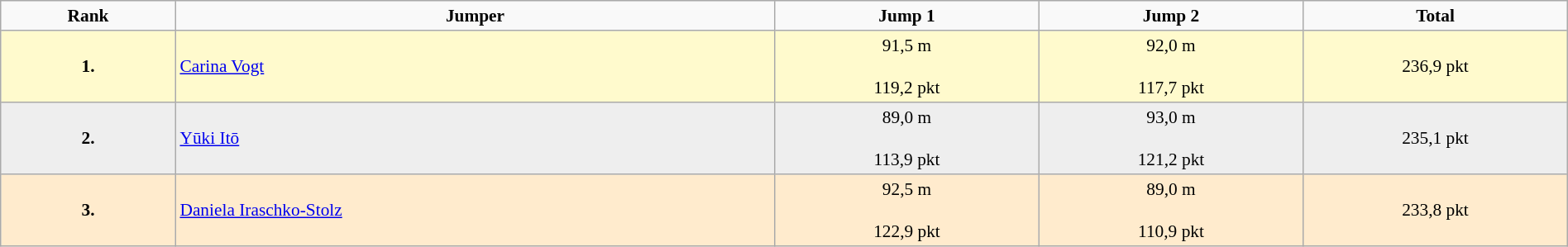<table border="2" cellpadding="3" cellspacing="2" style="margin: 1em 1em 1em 0; background: #f9f9f9; border: 1px #aaa solid; border-collapse: collapse; font-size: 89%; text-align: center; width:100%">
<tr>
<th>Rank</th>
<th>Jumper</th>
<th>Jump 1</th>
<th>Jump 2</th>
<th>Total</th>
</tr>
<tr bgcolor="FFFACD">
<td><strong>1.</strong></td>
<td align="left"><a href='#'>Carina Vogt</a></td>
<td>91,5 m<br><br>119,2 pkt<br></td>
<td>92,0 m<br><br>117,7 pkt<br></td>
<td>236,9 pkt</td>
</tr>
<tr bgcolor="eeeeee">
<td><strong>2.</strong></td>
<td align="left"><a href='#'>Yūki Itō</a></td>
<td>89,0 m<br><br>113,9 pkt<br></td>
<td>93,0 m<br><br>121,2 pkt<br></td>
<td>235,1 pkt</td>
</tr>
<tr bgcolor="ffebcd">
<td><strong>3.</strong></td>
<td align="left"><a href='#'>Daniela Iraschko-Stolz</a></td>
<td>92,5 m<br><br>122,9 pkt<br></td>
<td>89,0 m<br><br>110,9 pkt<br></td>
<td>233,8 pkt</td>
</tr>
</table>
